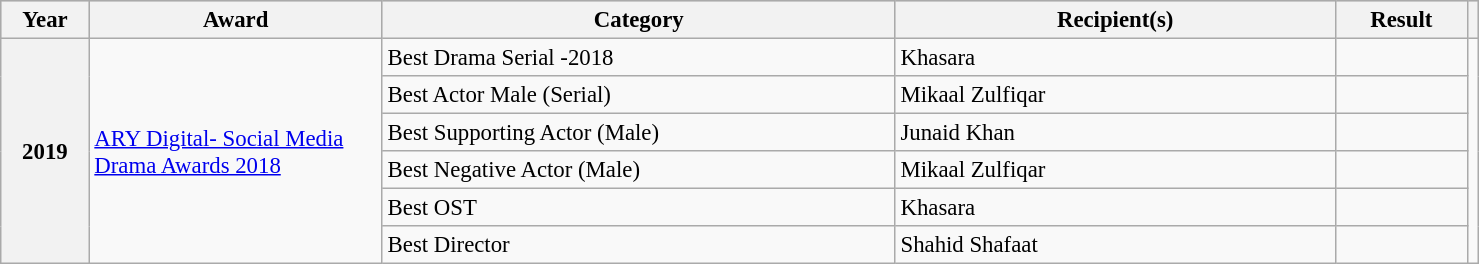<table class="wikitable" width="78%" style="font-size: 95%;">
<tr style="background:#ccc; text-align:center;">
<th scope="col" width="6%">Year</th>
<th scope="col" width="20%">Award</th>
<th scope="col" width="35%">Category</th>
<th scope="col" width="30%">Recipient(s)</th>
<th scope="col" width="10%">Result</th>
<th></th>
</tr>
<tr>
<th rowspan="6">2019</th>
<td rowspan="6"><a href='#'>ARY Digital- Social Media Drama Awards 2018</a></td>
<td>Best Drama Serial -2018</td>
<td>Khasara</td>
<td></td>
<td rowspan="6"></td>
</tr>
<tr>
<td>Best Actor Male (Serial)</td>
<td>Mikaal Zulfiqar</td>
<td></td>
</tr>
<tr>
<td>Best Supporting Actor (Male)</td>
<td>Junaid Khan</td>
<td></td>
</tr>
<tr>
<td>Best Negative Actor (Male)</td>
<td>Mikaal Zulfiqar</td>
<td></td>
</tr>
<tr>
<td>Best OST</td>
<td>Khasara</td>
<td></td>
</tr>
<tr>
<td>Best Director</td>
<td>Shahid Shafaat</td>
<td></td>
</tr>
</table>
